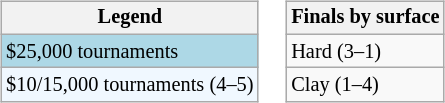<table>
<tr>
</tr>
<tr valign=top>
<td><br><table class="wikitable" style=font-size:85%>
<tr>
<th>Legend</th>
</tr>
<tr style="background:lightblue;">
<td>$25,000 tournaments</td>
</tr>
<tr style="background:#f0f8ff;">
<td>$10/15,000 tournaments (4–5)</td>
</tr>
</table>
</td>
<td><br><table class="wikitable" style=font-size:85%>
<tr>
<th>Finals by surface</th>
</tr>
<tr>
<td>Hard (3–1)</td>
</tr>
<tr>
<td>Clay (1–4)</td>
</tr>
</table>
</td>
</tr>
</table>
